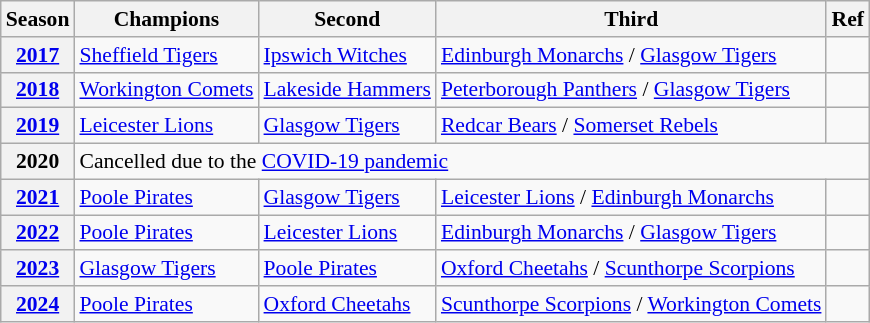<table class="wikitable" style="font-size: 90%">
<tr>
<th>Season</th>
<th>Champions</th>
<th>Second</th>
<th>Third</th>
<th>Ref</th>
</tr>
<tr>
<th><a href='#'>2017</a></th>
<td><a href='#'>Sheffield Tigers</a></td>
<td><a href='#'>Ipswich Witches</a></td>
<td><a href='#'>Edinburgh Monarchs</a> / <a href='#'>Glasgow Tigers</a></td>
<td></td>
</tr>
<tr>
<th><a href='#'>2018</a></th>
<td><a href='#'>Workington Comets</a></td>
<td><a href='#'>Lakeside Hammers</a></td>
<td><a href='#'>Peterborough Panthers</a> / <a href='#'>Glasgow Tigers</a></td>
<td></td>
</tr>
<tr>
<th><a href='#'>2019</a></th>
<td><a href='#'>Leicester Lions</a></td>
<td><a href='#'>Glasgow Tigers</a></td>
<td><a href='#'>Redcar Bears</a> / <a href='#'>Somerset Rebels</a></td>
<td></td>
</tr>
<tr>
<th>2020</th>
<td colspan="4">Cancelled due to the <a href='#'>COVID-19 pandemic</a></td>
</tr>
<tr>
<th><a href='#'>2021</a></th>
<td><a href='#'>Poole Pirates</a></td>
<td><a href='#'>Glasgow Tigers</a></td>
<td><a href='#'>Leicester Lions</a> / <a href='#'>Edinburgh Monarchs</a></td>
<td></td>
</tr>
<tr>
<th><a href='#'>2022</a></th>
<td><a href='#'>Poole Pirates</a></td>
<td><a href='#'>Leicester Lions</a></td>
<td><a href='#'>Edinburgh Monarchs</a> / <a href='#'>Glasgow Tigers</a></td>
<td></td>
</tr>
<tr>
<th><a href='#'>2023</a></th>
<td><a href='#'>Glasgow Tigers</a></td>
<td><a href='#'>Poole Pirates</a></td>
<td><a href='#'>Oxford Cheetahs</a> / <a href='#'>Scunthorpe Scorpions</a></td>
<td></td>
</tr>
<tr>
<th><a href='#'>2024</a></th>
<td><a href='#'>Poole Pirates</a></td>
<td><a href='#'>Oxford Cheetahs</a></td>
<td><a href='#'>Scunthorpe Scorpions</a> / <a href='#'>Workington Comets</a></td>
<td></td>
</tr>
</table>
